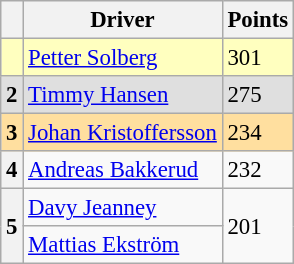<table class="wikitable" style="font-size: 95%;">
<tr>
<th></th>
<th>Driver</th>
<th>Points</th>
</tr>
<tr>
<th style="background:#ffffbf;"></th>
<td style="background:#ffffbf;"> <a href='#'>Petter Solberg</a></td>
<td style="background:#ffffbf;">301</td>
</tr>
<tr>
<th style="background:#dfdfdf;">2</th>
<td style="background:#dfdfdf;"> <a href='#'>Timmy Hansen</a></td>
<td style="background:#dfdfdf;">275</td>
</tr>
<tr>
<th style="background:#ffdf9f;">3</th>
<td style="background:#ffdf9f;"> <a href='#'>Johan Kristoffersson</a></td>
<td style="background:#ffdf9f;">234</td>
</tr>
<tr>
<th>4</th>
<td> <a href='#'>Andreas Bakkerud</a></td>
<td>232</td>
</tr>
<tr>
<th rowspan=2>5</th>
<td> <a href='#'>Davy Jeanney</a></td>
<td rowspan=2>201</td>
</tr>
<tr>
<td> <a href='#'>Mattias Ekström</a></td>
</tr>
</table>
